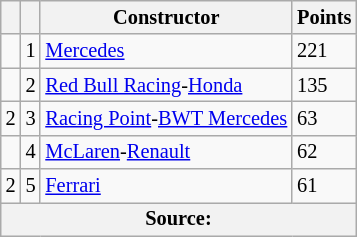<table class="wikitable" style="font-size: 85%;">
<tr>
<th scope="col"></th>
<th scope="col"></th>
<th scope="col">Constructor</th>
<th scope="col">Points</th>
</tr>
<tr>
<td align="left"></td>
<td align="center">1</td>
<td> <a href='#'>Mercedes</a></td>
<td align="left">221</td>
</tr>
<tr>
<td align="left"></td>
<td align="center">2</td>
<td> <a href='#'>Red Bull Racing</a>-<a href='#'>Honda</a></td>
<td align="left">135</td>
</tr>
<tr>
<td align="left"> 2</td>
<td align="center">3</td>
<td> <a href='#'>Racing Point</a>-<a href='#'>BWT Mercedes</a></td>
<td align="left">63</td>
</tr>
<tr>
<td align="left"></td>
<td align="center">4</td>
<td> <a href='#'>McLaren</a>-<a href='#'>Renault</a></td>
<td align="left">62</td>
</tr>
<tr>
<td align="left"> 2</td>
<td align="center">5</td>
<td> <a href='#'>Ferrari</a></td>
<td align="left">61</td>
</tr>
<tr>
<th colspan=4>Source:</th>
</tr>
</table>
